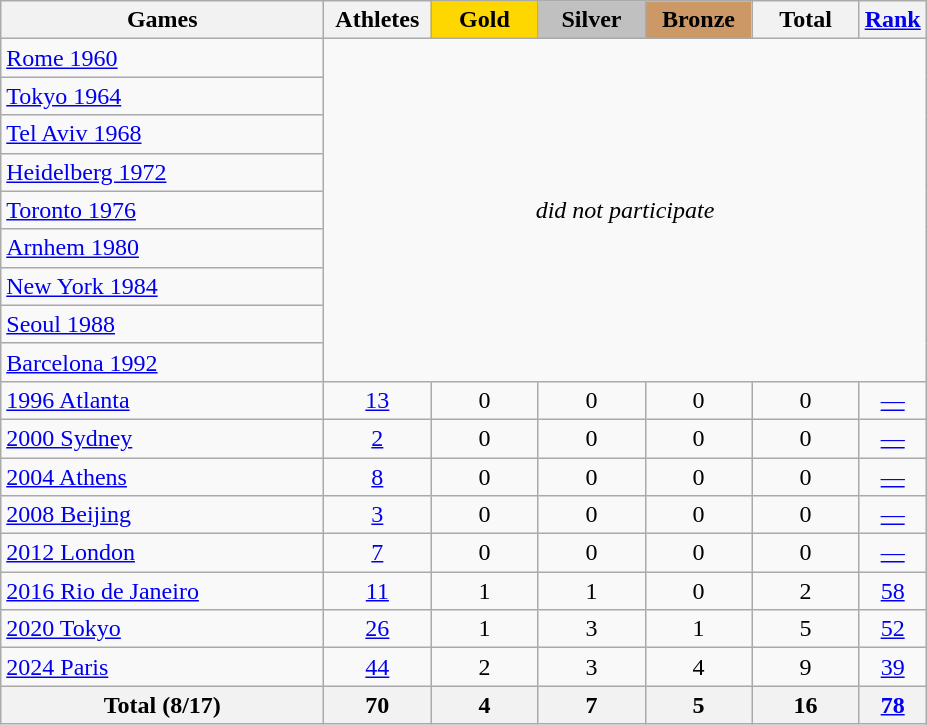<table class="wikitable sortable" style="text-align:center; font-size:100%;">
<tr>
<th style="width:13em;">Games</th>
<th style="width:4em;">Athletes</th>
<th style="width:4em; background:gold;">Gold</th>
<th style="width:4em; background:silver;">Silver</th>
<th style="width:4em; background:#cc9966;">Bronze</th>
<th style="width:4em;">Total</th>
<th style="width:2em;"><a href='#'>Rank</a></th>
</tr>
<tr>
<td align=left> <a href='#'>Rome 1960</a></td>
<td colspan=6 rowspan=9><em>did not participate</em></td>
</tr>
<tr>
<td align=left> <a href='#'>Tokyo 1964</a></td>
</tr>
<tr>
<td align=left> <a href='#'>Tel Aviv 1968</a></td>
</tr>
<tr>
<td align=left> <a href='#'>Heidelberg 1972</a></td>
</tr>
<tr>
<td align=left> <a href='#'>Toronto 1976</a></td>
</tr>
<tr>
<td align=left> <a href='#'>Arnhem 1980</a></td>
</tr>
<tr>
<td align=left> <a href='#'>New York 1984</a></td>
</tr>
<tr>
<td align=left> <a href='#'>Seoul 1988</a></td>
</tr>
<tr>
<td align=left> <a href='#'>Barcelona 1992</a></td>
</tr>
<tr>
<td align=left> <a href='#'>1996 Atlanta</a></td>
<td><a href='#'>13</a></td>
<td>0</td>
<td>0</td>
<td>0</td>
<td>0</td>
<td><a href='#'>—</a></td>
</tr>
<tr>
<td align=left> <a href='#'>2000 Sydney</a></td>
<td><a href='#'>2</a></td>
<td>0</td>
<td>0</td>
<td>0</td>
<td>0</td>
<td><a href='#'>—</a></td>
</tr>
<tr>
<td align=left> <a href='#'>2004 Athens</a></td>
<td><a href='#'>8</a></td>
<td>0</td>
<td>0</td>
<td>0</td>
<td>0</td>
<td><a href='#'>—</a></td>
</tr>
<tr>
<td align=left> <a href='#'>2008 Beijing</a></td>
<td><a href='#'>3</a></td>
<td>0</td>
<td>0</td>
<td>0</td>
<td>0</td>
<td><a href='#'>—</a></td>
</tr>
<tr>
<td align=left> <a href='#'>2012 London</a></td>
<td><a href='#'>7</a></td>
<td>0</td>
<td>0</td>
<td>0</td>
<td>0</td>
<td><a href='#'>—</a></td>
</tr>
<tr>
<td align=left> <a href='#'>2016 Rio de Janeiro</a></td>
<td><a href='#'>11</a></td>
<td>1</td>
<td>1</td>
<td>0</td>
<td>2</td>
<td><a href='#'>58</a></td>
</tr>
<tr>
<td align=left> <a href='#'>2020 Tokyo</a></td>
<td><a href='#'>26</a></td>
<td>1</td>
<td>3</td>
<td>1</td>
<td>5</td>
<td><a href='#'>52</a></td>
</tr>
<tr>
<td align=left> <a href='#'>2024 Paris</a></td>
<td><a href='#'>44</a></td>
<td>2</td>
<td>3</td>
<td>4</td>
<td>9</td>
<td><a href='#'>39</a></td>
</tr>
<tr class="sortbottom">
<th colspan=1>Total (8/17)</th>
<th>70</th>
<th>4</th>
<th>7</th>
<th>5</th>
<th>16</th>
<th><a href='#'>78</a></th>
</tr>
</table>
